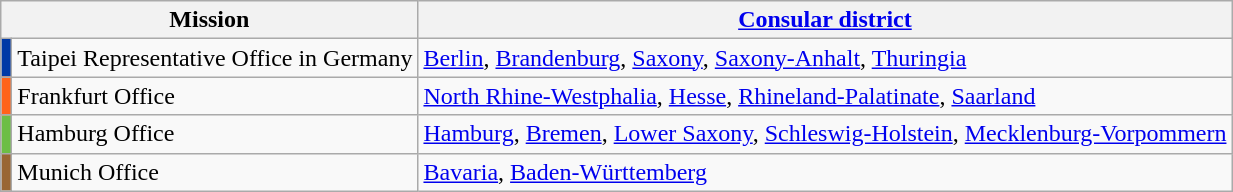<table class="wikitable">
<tr>
<th colspan="2">Mission</th>
<th><a href='#'>Consular district</a></th>
</tr>
<tr>
<td style = "background: #0039a6"></td>
<td>Taipei Representative Office in Germany</td>
<td><a href='#'>Berlin</a>, <a href='#'>Brandenburg</a>, <a href='#'>Saxony</a>, <a href='#'>Saxony-Anhalt</a>, <a href='#'>Thuringia</a></td>
</tr>
<tr>
<td style = "background:#ff6319 "></td>
<td>Frankfurt Office</td>
<td><a href='#'>North Rhine-Westphalia</a>, <a href='#'>Hesse</a>, <a href='#'>Rhineland-Palatinate</a>, <a href='#'>Saarland</a></td>
</tr>
<tr>
<td style = "background: #6cbe45"></td>
<td>Hamburg Office</td>
<td><a href='#'>Hamburg</a>, <a href='#'>Bremen</a>, <a href='#'>Lower Saxony</a>, <a href='#'>Schleswig-Holstein</a>, <a href='#'>Mecklenburg-Vorpommern</a></td>
</tr>
<tr>
<td style = "background: #996633"></td>
<td>Munich Office</td>
<td><a href='#'>Bavaria</a>, <a href='#'>Baden-Württemberg</a></td>
</tr>
</table>
